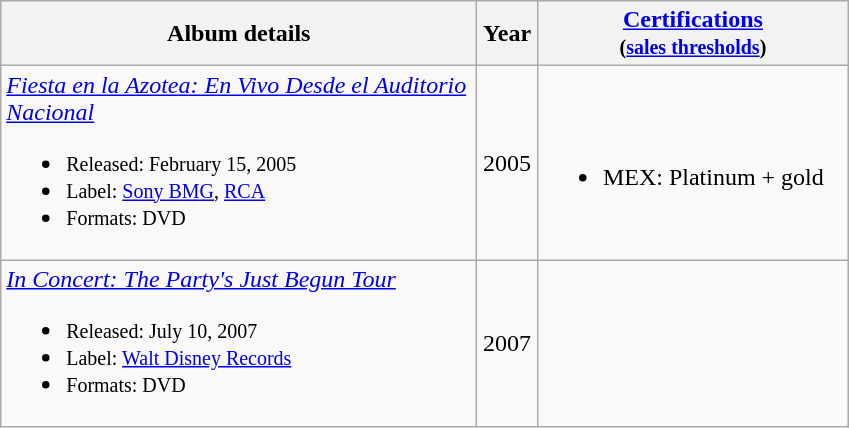<table class="wikitable">
<tr>
<th width="310">Album details</th>
<th width="33">Year</th>
<th width="200"><a href='#'>Certifications</a><br><small>(<a href='#'>sales thresholds</a>)</small></th>
</tr>
<tr>
<td align="left"><em><a href='#'>Fiesta en la Azotea: En Vivo Desde el Auditorio Nacional</a></em><br><ul><li><small>Released: February 15, 2005</small></li><li><small>Label: <a href='#'>Sony BMG</a>, <a href='#'>RCA</a></small></li><li><small>Formats: DVD</small></li></ul></td>
<td align="center">2005</td>
<td><br><ul><li>MEX: Platinum + gold</li></ul></td>
</tr>
<tr>
<td align="left"><em><a href='#'>In Concert: The Party's Just Begun Tour</a></em><br><ul><li><small>Released: July 10, 2007</small></li><li><small>Label: <a href='#'>Walt Disney Records</a></small></li><li><small>Formats: DVD</small></li></ul></td>
<td align="center">2007</td>
<td></td>
</tr>
</table>
